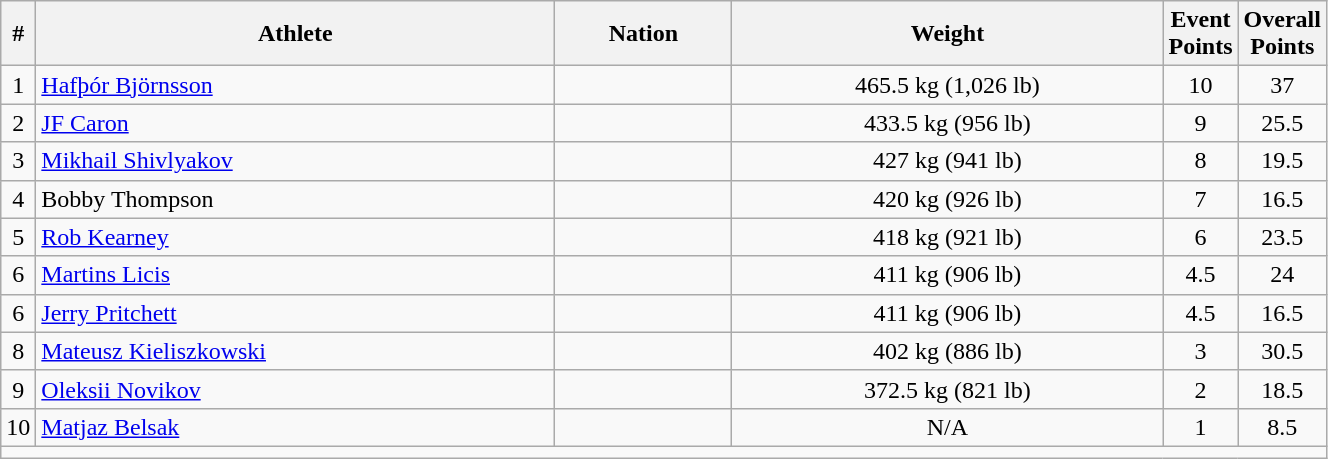<table class="wikitable sortable" style="text-align:center;width: 70%;">
<tr>
<th scope="col" style="width: 10px;">#</th>
<th scope="col">Athlete</th>
<th scope="col">Nation</th>
<th scope="col">Weight</th>
<th scope="col" style="width: 10px;">Event Points</th>
<th scope="col" style="width: 10px;">Overall Points</th>
</tr>
<tr>
<td>1</td>
<td align=left><a href='#'>Hafþór Björnsson</a></td>
<td align=left></td>
<td>465.5 kg (1,026 lb)</td>
<td>10</td>
<td>37</td>
</tr>
<tr>
<td>2</td>
<td align=left><a href='#'>JF Caron</a></td>
<td align=left></td>
<td>433.5 kg (956 lb)</td>
<td>9</td>
<td>25.5</td>
</tr>
<tr>
<td>3</td>
<td align=left><a href='#'>Mikhail Shivlyakov</a></td>
<td align=left></td>
<td>427 kg (941 lb)</td>
<td>8</td>
<td>19.5</td>
</tr>
<tr>
<td>4</td>
<td align=left>Bobby Thompson</td>
<td align=left></td>
<td>420 kg (926 lb)</td>
<td>7</td>
<td>16.5</td>
</tr>
<tr>
<td>5</td>
<td align=left><a href='#'>Rob Kearney</a></td>
<td align=left></td>
<td>418 kg (921 lb)</td>
<td>6</td>
<td>23.5</td>
</tr>
<tr>
<td>6</td>
<td align=left><a href='#'>Martins Licis</a></td>
<td align=left></td>
<td>411 kg (906 lb)</td>
<td>4.5</td>
<td>24</td>
</tr>
<tr>
<td>6</td>
<td align=left><a href='#'>Jerry Pritchett</a></td>
<td align=left></td>
<td>411 kg (906 lb)</td>
<td>4.5</td>
<td>16.5</td>
</tr>
<tr>
<td>8</td>
<td align=left><a href='#'>Mateusz Kieliszkowski</a></td>
<td align=left></td>
<td>402 kg (886 lb)</td>
<td>3</td>
<td>30.5</td>
</tr>
<tr>
<td>9</td>
<td align=left><a href='#'>Oleksii Novikov</a></td>
<td align=left></td>
<td>372.5 kg (821 lb)</td>
<td>2</td>
<td>18.5</td>
</tr>
<tr>
<td>10</td>
<td align=left><a href='#'>Matjaz Belsak</a></td>
<td align=left></td>
<td>N/A</td>
<td>1</td>
<td>8.5</td>
</tr>
<tr class="sortbottom">
<td colspan="6"></td>
</tr>
</table>
